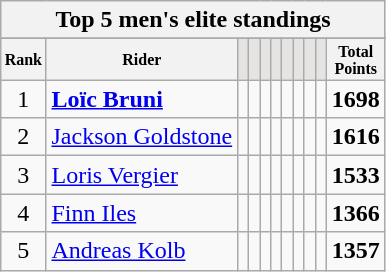<table class="wikitable sortable">
<tr>
<th colspan=27 align="center"><strong>Top 5 men's elite standings</strong></th>
</tr>
<tr>
</tr>
<tr style="font-size:8pt;font-weight:bold">
<th align="center">Rank</th>
<th align="center">Rider</th>
<th class=unsortable style="background:#E5E4E2;"><small></small></th>
<th class=unsortable style="background:#E5E4E2;"><small></small></th>
<th class=unsortable style="background:#E5E4E2;"><small></small></th>
<th class=unsortable style="background:#E5E4E2;"><small></small></th>
<th class=unsortable style="background:#E5E4E2;"><small></small></th>
<th class=unsortable style="background:#E5E4E2;"><small></small></th>
<th class=unsortable style="background:#E5E4E2;"><small></small></th>
<th class=unsortable style="background:#E5E4E2;"><small></small></th>
<th align="center">Total<br>Points</th>
</tr>
<tr>
<td align=center>1</td>
<td> <strong><a href='#'>Loïc Bruni</a></strong></td>
<td align=center></td>
<td align=center></td>
<td align=center></td>
<td align=center></td>
<td align=center></td>
<td align=center></td>
<td align=center></td>
<td align=center></td>
<td align=center><strong>1698</strong></td>
</tr>
<tr>
<td align=center>2</td>
<td> <a href='#'>Jackson Goldstone</a></td>
<td align=center></td>
<td align=center></td>
<td align=center></td>
<td align=center></td>
<td align=center></td>
<td align=center></td>
<td align=center></td>
<td align=center></td>
<td align=center><strong>1616</strong></td>
</tr>
<tr>
<td align=center>3</td>
<td> <a href='#'>Loris Vergier</a></td>
<td align=center></td>
<td align=center></td>
<td align=center></td>
<td align=center></td>
<td align=center></td>
<td align=center></td>
<td align=center></td>
<td align=center></td>
<td align=center><strong>1533</strong></td>
</tr>
<tr>
<td align=center>4</td>
<td> <a href='#'>Finn Iles</a></td>
<td align=center></td>
<td align=center></td>
<td align=center></td>
<td align=center></td>
<td align=center></td>
<td align=center></td>
<td align=center></td>
<td align=center></td>
<td align=center><strong>1366</strong></td>
</tr>
<tr>
<td align=center>5</td>
<td> <a href='#'>Andreas Kolb</a></td>
<td align=center></td>
<td align=center></td>
<td align=center></td>
<td align=center></td>
<td align=center></td>
<td align=center></td>
<td align=center></td>
<td align=center></td>
<td align=center><strong>1357</strong><br></td>
</tr>
</table>
